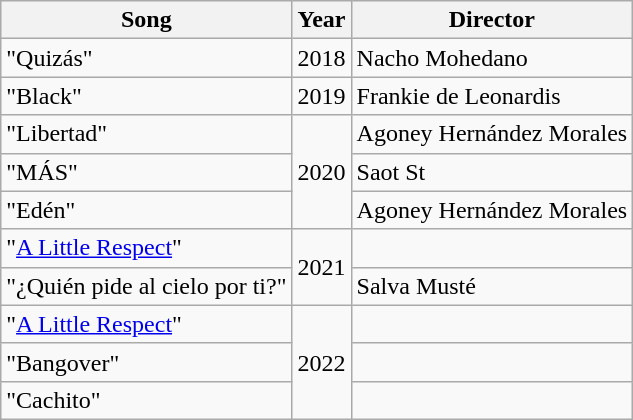<table class="wikitable">
<tr>
<th>Song</th>
<th>Year</th>
<th>Director</th>
</tr>
<tr>
<td scope="row">"Quizás"</td>
<td>2018</td>
<td>Nacho Mohedano</td>
</tr>
<tr>
<td scope="row">"Black"</td>
<td>2019</td>
<td>Frankie de Leonardis</td>
</tr>
<tr>
<td scope="row">"Libertad"</td>
<td rowspan="3">2020</td>
<td>Agoney Hernández Morales</td>
</tr>
<tr>
<td scope="row">"MÁS"</td>
<td>Saot St</td>
</tr>
<tr>
<td scope="row">"Edén"</td>
<td>Agoney Hernández Morales</td>
</tr>
<tr>
<td scope="row">"<a href='#'>A Little Respect</a>"</td>
<td rowspan="2">2021</td>
<td></td>
</tr>
<tr>
<td scope="row">"¿Quién pide al cielo por ti?"</td>
<td>Salva Musté</td>
</tr>
<tr>
<td scope="row">"<a href='#'>A Little Respect</a>"</td>
<td rowspan="3">2022</td>
<td></td>
</tr>
<tr>
<td scope="row">"Bangover"</td>
<td></td>
</tr>
<tr>
<td scope="row">"Cachito"</td>
<td></td>
</tr>
</table>
